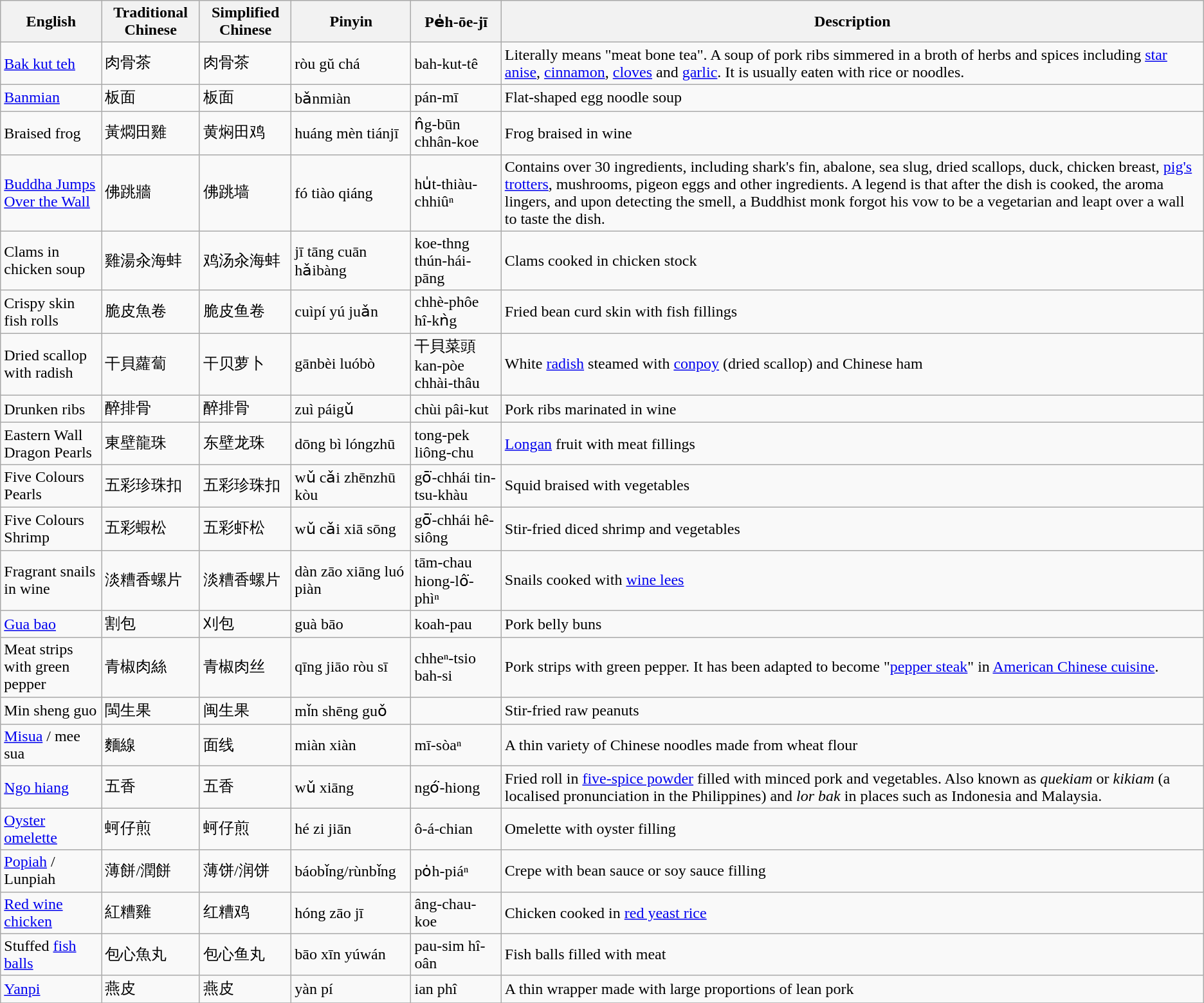<table class="wikitable">
<tr>
<th>English</th>
<th>Traditional Chinese</th>
<th>Simplified Chinese</th>
<th>Pinyin</th>
<th>Pe̍h-ōe-jī</th>
<th>Description</th>
</tr>
<tr>
<td><a href='#'>Bak kut teh</a></td>
<td>肉骨茶</td>
<td>肉骨茶</td>
<td>ròu gŭ chá</td>
<td>bah-kut-tê</td>
<td>Literally means "meat bone tea". A soup of pork ribs simmered in a broth of herbs and spices including <a href='#'>star anise</a>, <a href='#'>cinnamon</a>, <a href='#'>cloves</a> and <a href='#'>garlic</a>. It is usually eaten with rice or noodles.</td>
</tr>
<tr>
<td><a href='#'>Banmian</a></td>
<td>板面</td>
<td>板面</td>
<td>bǎnmiàn</td>
<td>pán-mī</td>
<td>Flat-shaped egg noodle soup</td>
</tr>
<tr>
<td>Braised frog</td>
<td>黃燜田雞</td>
<td>黄焖田鸡</td>
<td>huáng mèn tiánjī</td>
<td>n̂g-būn chhân-koe</td>
<td>Frog braised in wine</td>
</tr>
<tr>
<td><a href='#'>Buddha Jumps Over the Wall</a></td>
<td>佛跳牆</td>
<td>佛跳墙</td>
<td>fó tiào qiáng</td>
<td>hu̍t-thiàu-chhiûⁿ</td>
<td>Contains over 30 ingredients, including shark's fin, abalone, sea slug, dried scallops, duck, chicken breast, <a href='#'>pig's trotters</a>, mushrooms, pigeon eggs and other ingredients. A legend is that after the dish is cooked, the aroma lingers, and upon detecting the smell, a Buddhist monk forgot his vow to be a vegetarian and leapt over a wall to taste the dish.</td>
</tr>
<tr>
<td>Clams in chicken soup</td>
<td>雞湯汆海蚌</td>
<td>鸡汤汆海蚌</td>
<td>jī tāng cuān hǎibàng</td>
<td>koe-thng thún-hái-pāng</td>
<td>Clams cooked in chicken stock</td>
</tr>
<tr>
<td>Crispy skin fish rolls</td>
<td>脆皮魚卷</td>
<td>脆皮鱼卷</td>
<td>cuìpí yú juǎn</td>
<td>chhè-phôe hî-kǹg</td>
<td>Fried bean curd skin with fish fillings</td>
</tr>
<tr>
<td>Dried scallop with radish</td>
<td>干貝蘿蔔</td>
<td>干贝萝卜</td>
<td>gānbèi luóbò</td>
<td>干貝菜頭kan-pòe chhài-thâu</td>
<td>White <a href='#'>radish</a> steamed with <a href='#'>conpoy</a> (dried scallop) and Chinese ham</td>
</tr>
<tr>
<td>Drunken ribs</td>
<td>醉排骨</td>
<td>醉排骨</td>
<td>zuì páigǔ</td>
<td>chùi pâi-kut</td>
<td>Pork ribs marinated in wine</td>
</tr>
<tr>
<td>Eastern Wall Dragon Pearls</td>
<td>東壁龍珠</td>
<td>东壁龙珠</td>
<td>dōng bì lóngzhū</td>
<td>tong-pek liông-chu</td>
<td><a href='#'>Longan</a> fruit with meat fillings</td>
</tr>
<tr>
<td>Five Colours Pearls</td>
<td>五彩珍珠扣</td>
<td>五彩珍珠扣</td>
<td>wǔ cǎi zhēnzhū kòu</td>
<td>gō͘-chhái tin-tsu-khàu</td>
<td>Squid braised with vegetables</td>
</tr>
<tr>
<td>Five Colours Shrimp</td>
<td>五彩蝦松</td>
<td>五彩虾松</td>
<td>wǔ cǎi xiā sōng</td>
<td>gō͘-chhái hê-siông</td>
<td>Stir-fried diced shrimp and vegetables</td>
</tr>
<tr>
<td>Fragrant snails in wine</td>
<td>淡糟香螺片</td>
<td>淡糟香螺片</td>
<td>dàn zāo xiāng luó piàn</td>
<td>tām-chau hiong-lô͘-phìⁿ</td>
<td>Snails cooked with <a href='#'>wine lees</a></td>
</tr>
<tr>
<td><a href='#'>Gua bao</a></td>
<td>割包</td>
<td>刈包</td>
<td>guà bāo</td>
<td>koah-pau</td>
<td>Pork belly buns</td>
</tr>
<tr>
<td>Meat strips with green pepper</td>
<td>青椒肉絲</td>
<td>青椒肉丝</td>
<td>qīng jiāo ròu sī</td>
<td>chheⁿ-tsio bah-si</td>
<td>Pork strips with green pepper. It has been adapted to become "<a href='#'>pepper steak</a>" in <a href='#'>American Chinese cuisine</a>.</td>
</tr>
<tr>
<td>Min sheng guo</td>
<td>閩生果</td>
<td>闽生果</td>
<td>mǐn shēng guǒ</td>
<td></td>
<td>Stir-fried raw peanuts</td>
</tr>
<tr>
<td><a href='#'>Misua</a> / mee sua</td>
<td>麵線</td>
<td>面线</td>
<td>miàn xiàn</td>
<td>mī-sòaⁿ</td>
<td>A thin variety of Chinese noodles made from wheat flour</td>
</tr>
<tr>
<td><a href='#'>Ngo hiang</a></td>
<td>五香</td>
<td>五香</td>
<td>wǔ xiāng</td>
<td>ngó͘-hiong</td>
<td>Fried roll in <a href='#'>five-spice powder</a> filled with minced pork and vegetables. Also known as <em>quekiam</em> or <em>kikiam</em> (a localised pronunciation in the Philippines) and <em>lor bak</em> in places such as Indonesia and Malaysia.</td>
</tr>
<tr>
<td><a href='#'>Oyster omelette</a></td>
<td>蚵仔煎</td>
<td>蚵仔煎</td>
<td>hé zi jiān</td>
<td>ô-á-chian</td>
<td>Omelette with oyster filling</td>
</tr>
<tr>
<td><a href='#'>Popiah</a> / Lunpiah</td>
<td>薄餅/潤餅</td>
<td>薄饼/润饼</td>
<td>báobǐng/rùnbǐng</td>
<td>pȯh-piáⁿ</td>
<td>Crepe with bean sauce or soy sauce filling</td>
</tr>
<tr>
<td><a href='#'>Red wine chicken</a></td>
<td>紅糟雞</td>
<td>红糟鸡</td>
<td>hóng zāo jī</td>
<td>âng-chau-koe</td>
<td>Chicken cooked in <a href='#'>red yeast rice</a></td>
</tr>
<tr>
<td>Stuffed <a href='#'>fish balls</a></td>
<td>包心魚丸</td>
<td>包心鱼丸</td>
<td>bāo xīn yúwán</td>
<td>pau-sim hî-oân</td>
<td>Fish balls filled with meat</td>
</tr>
<tr>
<td><a href='#'>Yanpi</a></td>
<td>燕皮</td>
<td>燕皮</td>
<td>yàn pí</td>
<td>ian phî</td>
<td>A thin wrapper made with large proportions of lean pork</td>
</tr>
<tr>
</tr>
</table>
